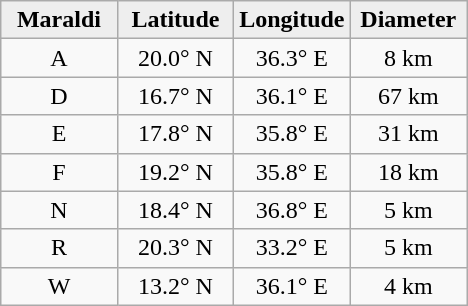<table class="wikitable">
<tr>
<th width="25%" style="background:#eeeeee;">Maraldi</th>
<th width="25%" style="background:#eeeeee;">Latitude</th>
<th width="25%" style="background:#eeeeee;">Longitude</th>
<th width="25%" style="background:#eeeeee;">Diameter</th>
</tr>
<tr>
<td align="center">A</td>
<td align="center">20.0° N</td>
<td align="center">36.3° E</td>
<td align="center">8 km</td>
</tr>
<tr>
<td align="center">D</td>
<td align="center">16.7° N</td>
<td align="center">36.1° E</td>
<td align="center">67 km</td>
</tr>
<tr>
<td align="center">E</td>
<td align="center">17.8° N</td>
<td align="center">35.8° E</td>
<td align="center">31 km</td>
</tr>
<tr>
<td align="center">F</td>
<td align="center">19.2° N</td>
<td align="center">35.8° E</td>
<td align="center">18 km</td>
</tr>
<tr>
<td align="center">N</td>
<td align="center">18.4° N</td>
<td align="center">36.8° E</td>
<td align="center">5 km</td>
</tr>
<tr>
<td align="center">R</td>
<td align="center">20.3° N</td>
<td align="center">33.2° E</td>
<td align="center">5 km</td>
</tr>
<tr>
<td align="center">W</td>
<td align="center">13.2° N</td>
<td align="center">36.1° E</td>
<td align="center">4 km</td>
</tr>
</table>
